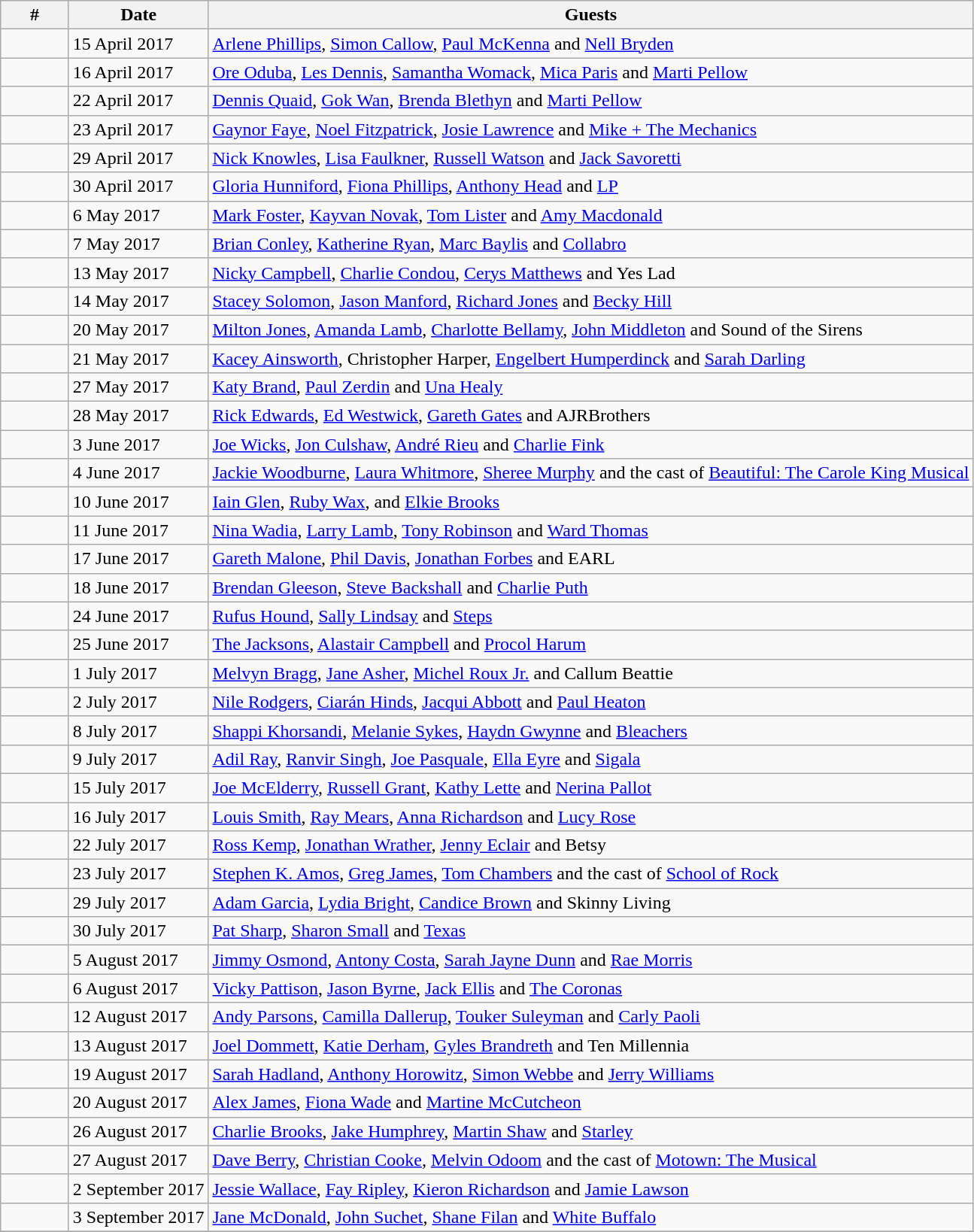<table class="wikitable">
<tr>
<th Style="width:7%;">#</th>
<th>Date</th>
<th>Guests</th>
</tr>
<tr>
<td></td>
<td>15 April 2017</td>
<td><a href='#'>Arlene Phillips</a>, <a href='#'>Simon Callow</a>, <a href='#'>Paul McKenna</a> and <a href='#'>Nell Bryden</a></td>
</tr>
<tr>
<td></td>
<td>16 April 2017</td>
<td><a href='#'>Ore Oduba</a>, <a href='#'>Les Dennis</a>, <a href='#'>Samantha Womack</a>, <a href='#'>Mica Paris</a> and <a href='#'>Marti Pellow</a></td>
</tr>
<tr>
<td></td>
<td>22 April 2017</td>
<td><a href='#'>Dennis Quaid</a>, <a href='#'>Gok Wan</a>, <a href='#'>Brenda Blethyn</a> and <a href='#'>Marti Pellow</a></td>
</tr>
<tr>
<td></td>
<td>23 April 2017</td>
<td><a href='#'>Gaynor Faye</a>, <a href='#'>Noel Fitzpatrick</a>, <a href='#'>Josie Lawrence</a> and <a href='#'>Mike + The Mechanics</a></td>
</tr>
<tr>
<td></td>
<td>29 April 2017</td>
<td><a href='#'>Nick Knowles</a>, <a href='#'>Lisa Faulkner</a>, <a href='#'>Russell Watson</a> and <a href='#'>Jack Savoretti</a></td>
</tr>
<tr>
<td></td>
<td>30 April 2017</td>
<td><a href='#'>Gloria Hunniford</a>, <a href='#'>Fiona Phillips</a>, <a href='#'>Anthony Head</a> and <a href='#'>LP</a></td>
</tr>
<tr>
<td></td>
<td>6 May 2017</td>
<td><a href='#'>Mark Foster</a>, <a href='#'>Kayvan Novak</a>, <a href='#'>Tom Lister</a> and <a href='#'>Amy Macdonald</a></td>
</tr>
<tr>
<td></td>
<td>7 May 2017</td>
<td><a href='#'>Brian Conley</a>, <a href='#'>Katherine Ryan</a>, <a href='#'>Marc Baylis</a> and <a href='#'>Collabro</a></td>
</tr>
<tr>
<td></td>
<td>13 May 2017</td>
<td><a href='#'>Nicky Campbell</a>, <a href='#'>Charlie Condou</a>, <a href='#'>Cerys Matthews</a> and Yes Lad</td>
</tr>
<tr>
<td></td>
<td>14 May 2017</td>
<td><a href='#'>Stacey Solomon</a>, <a href='#'>Jason Manford</a>, <a href='#'>Richard Jones</a> and <a href='#'>Becky Hill</a></td>
</tr>
<tr>
<td></td>
<td>20 May 2017</td>
<td><a href='#'>Milton Jones</a>, <a href='#'>Amanda Lamb</a>, <a href='#'>Charlotte Bellamy</a>, <a href='#'>John Middleton</a> and Sound of the Sirens</td>
</tr>
<tr>
<td></td>
<td>21 May 2017</td>
<td><a href='#'>Kacey Ainsworth</a>, Christopher Harper, <a href='#'>Engelbert Humperdinck</a> and <a href='#'>Sarah Darling</a></td>
</tr>
<tr>
<td></td>
<td>27 May 2017</td>
<td><a href='#'>Katy Brand</a>, <a href='#'>Paul Zerdin</a> and <a href='#'>Una Healy</a></td>
</tr>
<tr>
<td></td>
<td>28 May 2017</td>
<td><a href='#'>Rick Edwards</a>, <a href='#'>Ed Westwick</a>, <a href='#'>Gareth Gates</a> and AJRBrothers</td>
</tr>
<tr>
<td></td>
<td>3 June 2017</td>
<td><a href='#'>Joe Wicks</a>, <a href='#'>Jon Culshaw</a>, <a href='#'>André Rieu</a> and <a href='#'>Charlie Fink</a></td>
</tr>
<tr>
<td></td>
<td>4 June 2017</td>
<td><a href='#'>Jackie Woodburne</a>, <a href='#'>Laura Whitmore</a>, <a href='#'>Sheree Murphy</a> and the cast of <a href='#'>Beautiful: The Carole King Musical</a></td>
</tr>
<tr>
<td></td>
<td>10 June 2017</td>
<td><a href='#'>Iain Glen</a>, <a href='#'>Ruby Wax</a>, and <a href='#'>Elkie Brooks</a></td>
</tr>
<tr>
<td></td>
<td>11 June 2017</td>
<td><a href='#'>Nina Wadia</a>, <a href='#'>Larry Lamb</a>, <a href='#'>Tony Robinson</a> and <a href='#'>Ward Thomas</a></td>
</tr>
<tr>
<td></td>
<td>17 June 2017</td>
<td><a href='#'>Gareth Malone</a>, <a href='#'>Phil Davis</a>, <a href='#'>Jonathan Forbes</a> and EARL</td>
</tr>
<tr>
<td></td>
<td>18 June 2017</td>
<td><a href='#'>Brendan Gleeson</a>, <a href='#'>Steve Backshall</a> and <a href='#'>Charlie Puth</a></td>
</tr>
<tr>
<td></td>
<td>24 June 2017</td>
<td><a href='#'>Rufus Hound</a>, <a href='#'>Sally Lindsay</a> and <a href='#'>Steps</a></td>
</tr>
<tr>
<td></td>
<td>25 June 2017</td>
<td><a href='#'>The Jacksons</a>, <a href='#'>Alastair Campbell</a> and <a href='#'>Procol Harum</a></td>
</tr>
<tr>
<td></td>
<td>1 July 2017</td>
<td><a href='#'>Melvyn Bragg</a>, <a href='#'>Jane Asher</a>, <a href='#'>Michel Roux Jr.</a> and Callum Beattie</td>
</tr>
<tr>
<td></td>
<td>2 July 2017</td>
<td><a href='#'>Nile Rodgers</a>, <a href='#'>Ciarán Hinds</a>, <a href='#'>Jacqui Abbott</a> and <a href='#'>Paul Heaton</a></td>
</tr>
<tr>
<td></td>
<td>8 July 2017</td>
<td><a href='#'>Shappi Khorsandi</a>, <a href='#'>Melanie Sykes</a>, <a href='#'>Haydn Gwynne</a> and <a href='#'>Bleachers</a></td>
</tr>
<tr>
<td></td>
<td>9 July 2017</td>
<td><a href='#'>Adil Ray</a>, <a href='#'>Ranvir Singh</a>, <a href='#'>Joe Pasquale</a>, <a href='#'>Ella Eyre</a> and <a href='#'>Sigala</a></td>
</tr>
<tr>
<td></td>
<td>15 July 2017</td>
<td><a href='#'>Joe McElderry</a>, <a href='#'>Russell Grant</a>, <a href='#'>Kathy Lette</a> and <a href='#'>Nerina Pallot</a></td>
</tr>
<tr>
<td></td>
<td>16 July 2017</td>
<td><a href='#'>Louis Smith</a>, <a href='#'>Ray Mears</a>, <a href='#'>Anna Richardson</a> and <a href='#'>Lucy Rose</a></td>
</tr>
<tr>
<td></td>
<td>22 July 2017</td>
<td><a href='#'>Ross Kemp</a>, <a href='#'>Jonathan Wrather</a>, <a href='#'>Jenny Eclair</a> and Betsy</td>
</tr>
<tr>
<td></td>
<td>23 July 2017</td>
<td><a href='#'>Stephen K. Amos</a>, <a href='#'>Greg James</a>, <a href='#'>Tom Chambers</a> and the cast of <a href='#'>School of Rock</a></td>
</tr>
<tr>
<td></td>
<td>29 July 2017</td>
<td><a href='#'>Adam Garcia</a>, <a href='#'>Lydia Bright</a>, <a href='#'>Candice Brown</a> and Skinny Living</td>
</tr>
<tr>
<td></td>
<td>30 July 2017</td>
<td><a href='#'>Pat Sharp</a>, <a href='#'>Sharon Small</a> and <a href='#'>Texas</a></td>
</tr>
<tr>
<td></td>
<td>5 August 2017</td>
<td><a href='#'>Jimmy Osmond</a>, <a href='#'>Antony Costa</a>, <a href='#'>Sarah Jayne Dunn</a> and <a href='#'>Rae Morris</a></td>
</tr>
<tr>
<td></td>
<td>6 August 2017</td>
<td><a href='#'>Vicky Pattison</a>, <a href='#'>Jason Byrne</a>, <a href='#'>Jack Ellis</a> and <a href='#'>The Coronas</a></td>
</tr>
<tr>
<td></td>
<td>12 August 2017</td>
<td><a href='#'>Andy Parsons</a>, <a href='#'>Camilla Dallerup</a>, <a href='#'>Touker Suleyman</a> and <a href='#'>Carly Paoli</a></td>
</tr>
<tr>
<td></td>
<td>13 August 2017</td>
<td><a href='#'>Joel Dommett</a>, <a href='#'>Katie Derham</a>, <a href='#'>Gyles Brandreth</a> and Ten Millennia</td>
</tr>
<tr>
<td></td>
<td>19 August 2017</td>
<td><a href='#'>Sarah Hadland</a>, <a href='#'>Anthony Horowitz</a>, <a href='#'>Simon Webbe</a> and <a href='#'>Jerry Williams</a></td>
</tr>
<tr>
<td></td>
<td>20 August 2017</td>
<td><a href='#'>Alex James</a>, <a href='#'>Fiona Wade</a> and <a href='#'>Martine McCutcheon</a></td>
</tr>
<tr>
<td></td>
<td>26 August 2017</td>
<td><a href='#'>Charlie Brooks</a>, <a href='#'>Jake Humphrey</a>, <a href='#'>Martin Shaw</a> and <a href='#'>Starley</a></td>
</tr>
<tr>
<td></td>
<td>27 August 2017</td>
<td><a href='#'>Dave Berry</a>, <a href='#'>Christian Cooke</a>, <a href='#'>Melvin Odoom</a> and the cast of <a href='#'>Motown: The Musical</a></td>
</tr>
<tr>
<td></td>
<td>2 September 2017</td>
<td><a href='#'>Jessie Wallace</a>, <a href='#'>Fay Ripley</a>, <a href='#'>Kieron Richardson</a> and <a href='#'>Jamie Lawson</a></td>
</tr>
<tr>
<td></td>
<td>3 September 2017</td>
<td><a href='#'>Jane McDonald</a>, <a href='#'>John Suchet</a>, <a href='#'>Shane Filan</a> and <a href='#'>White Buffalo</a></td>
</tr>
<tr>
</tr>
</table>
